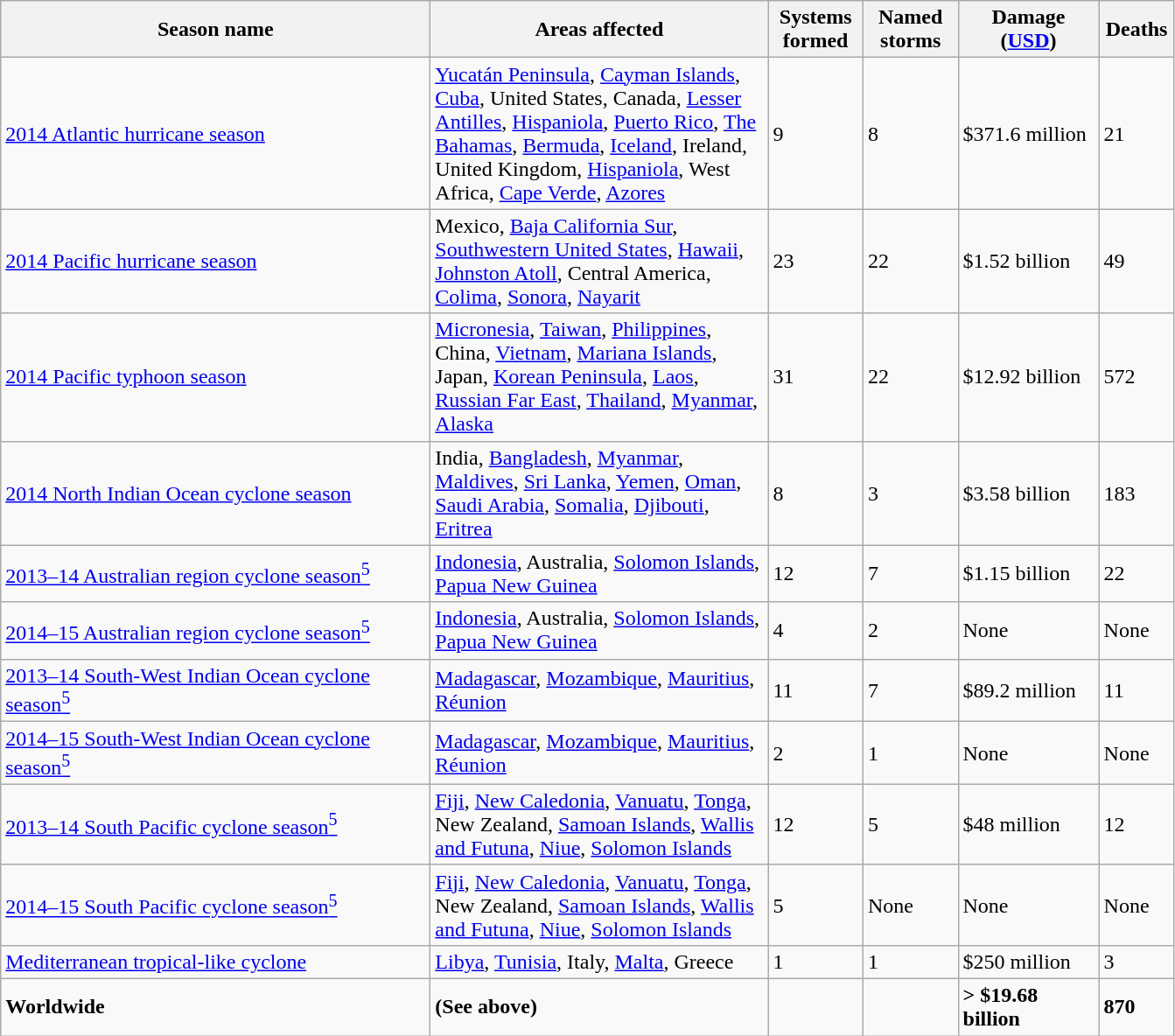<table class="wikitable sortable">
<tr>
<th width="320"><strong>Season name</strong></th>
<th width="250"><strong>Areas affected</strong></th>
<th width="65"><strong>Systems formed</strong></th>
<th width="65"><strong>Named storms</strong></th>
<th width="100"><strong>Damage (<a href='#'>USD</a>)</strong></th>
<th width="50"><strong>Deaths</strong></th>
</tr>
<tr>
<td><a href='#'>2014 Atlantic hurricane season</a></td>
<td><a href='#'>Yucatán Peninsula</a>, <a href='#'>Cayman Islands</a>, <a href='#'>Cuba</a>, United States, Canada, <a href='#'>Lesser Antilles</a>, <a href='#'>Hispaniola</a>, <a href='#'>Puerto Rico</a>, <a href='#'>The Bahamas</a>, <a href='#'>Bermuda</a>, <a href='#'>Iceland</a>, Ireland, United Kingdom, <a href='#'>Hispaniola</a>, West Africa, <a href='#'>Cape Verde</a>, <a href='#'>Azores</a></td>
<td>9</td>
<td>8</td>
<td>$371.6 million</td>
<td>21</td>
</tr>
<tr>
<td><a href='#'>2014 Pacific hurricane season</a></td>
<td>Mexico, <a href='#'>Baja California Sur</a>, <a href='#'>Southwestern United States</a>, <a href='#'>Hawaii</a>, <a href='#'>Johnston Atoll</a>, Central America, <a href='#'>Colima</a>, <a href='#'>Sonora</a>, <a href='#'>Nayarit</a></td>
<td>23</td>
<td>22</td>
<td>$1.52 billion </td>
<td>49</td>
</tr>
<tr>
<td><a href='#'>2014 Pacific typhoon season</a></td>
<td><a href='#'>Micronesia</a>, <a href='#'>Taiwan</a>, <a href='#'>Philippines</a>, China, <a href='#'>Vietnam</a>, <a href='#'>Mariana Islands</a>, Japan, <a href='#'>Korean Peninsula</a>, <a href='#'>Laos</a>, <a href='#'>Russian Far East</a>, <a href='#'>Thailand</a>, <a href='#'>Myanmar</a>, <a href='#'>Alaska</a></td>
<td>31</td>
<td>22</td>
<td>$12.92 billion </td>
<td>572</td>
</tr>
<tr>
<td><a href='#'>2014 North Indian Ocean cyclone season</a></td>
<td>India, <a href='#'>Bangladesh</a>, <a href='#'>Myanmar</a>, <a href='#'>Maldives</a>, <a href='#'>Sri Lanka</a>, <a href='#'>Yemen</a>, <a href='#'>Oman</a>, <a href='#'>Saudi Arabia</a>, <a href='#'>Somalia</a>, <a href='#'>Djibouti</a>, <a href='#'>Eritrea</a></td>
<td>8</td>
<td>3</td>
<td>$3.58 billion</td>
<td>183</td>
</tr>
<tr>
<td><a href='#'>2013–14 Australian region cyclone season</a><a href='#'><sup>5</sup></a></td>
<td><a href='#'>Indonesia</a>, Australia, <a href='#'>Solomon Islands</a>, <a href='#'>Papua New Guinea</a></td>
<td>12</td>
<td>7</td>
<td>$1.15 billion</td>
<td>22</td>
</tr>
<tr>
<td><a href='#'>2014–15 Australian region cyclone season</a><a href='#'><sup>5</sup></a></td>
<td><a href='#'>Indonesia</a>, Australia, <a href='#'>Solomon Islands</a>, <a href='#'>Papua New Guinea</a></td>
<td>4</td>
<td>2</td>
<td>None</td>
<td>None</td>
</tr>
<tr>
<td><a href='#'>2013–14 South-West Indian Ocean cyclone season</a><a href='#'><sup>5</sup></a></td>
<td><a href='#'>Madagascar</a>, <a href='#'>Mozambique</a>, <a href='#'>Mauritius</a>, <a href='#'>Réunion</a></td>
<td>11</td>
<td>7</td>
<td>$89.2 million</td>
<td>11</td>
</tr>
<tr>
<td><a href='#'>2014–15 South-West Indian Ocean cyclone season</a><a href='#'><sup>5</sup></a></td>
<td><a href='#'>Madagascar</a>, <a href='#'>Mozambique</a>, <a href='#'>Mauritius</a>, <a href='#'>Réunion</a></td>
<td>2</td>
<td>1</td>
<td>None</td>
<td>None</td>
</tr>
<tr>
<td><a href='#'>2013–14 South Pacific cyclone season</a><a href='#'><sup>5</sup></a></td>
<td><a href='#'>Fiji</a>, <a href='#'>New Caledonia</a>, <a href='#'>Vanuatu</a>, <a href='#'>Tonga</a>, New Zealand, <a href='#'>Samoan Islands</a>, <a href='#'>Wallis and Futuna</a>, <a href='#'>Niue</a>, <a href='#'>Solomon Islands</a></td>
<td>12</td>
<td>5</td>
<td>$48 million</td>
<td>12</td>
</tr>
<tr>
<td><a href='#'>2014–15 South Pacific cyclone season</a><a href='#'><sup>5</sup></a></td>
<td><a href='#'>Fiji</a>, <a href='#'>New Caledonia</a>, <a href='#'>Vanuatu</a>, <a href='#'>Tonga</a>, New Zealand, <a href='#'>Samoan Islands</a>, <a href='#'>Wallis and Futuna</a>, <a href='#'>Niue</a>, <a href='#'>Solomon Islands</a></td>
<td>5</td>
<td>None</td>
<td>None</td>
<td>None</td>
</tr>
<tr>
<td><a href='#'>Mediterranean tropical-like cyclone</a></td>
<td><a href='#'>Libya</a>, <a href='#'>Tunisia</a>,   Italy, <a href='#'>Malta</a>, Greece</td>
<td>1</td>
<td>1</td>
<td>$250 million</td>
<td>3</td>
</tr>
<tr>
<td><strong>Worldwide</strong></td>
<td><strong>(See above)</strong></td>
<td><strong></strong></td>
<td><strong></strong></td>
<td><strong>> $19.68 billion</strong> </td>
<td><strong>870</strong></td>
</tr>
</table>
